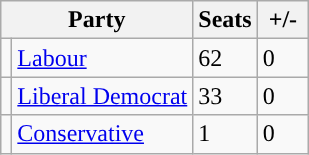<table class="wikitable">
<tr>
<th colspan="2">Party</th>
<th>Seats</th>
<th> +/- </th>
</tr>
<tr>
<td style="background-color: "></td>
<td><a href='#'>Labour</a></td>
<td>62</td>
<td>0</td>
</tr>
<tr>
<td style="background-color: "></td>
<td><a href='#'>Liberal Democrat</a></td>
<td>33</td>
<td>0</td>
</tr>
<tr>
<td style="background-color: "></td>
<td><a href='#'>Conservative</a></td>
<td>1</td>
<td>0</td>
</tr>
</table>
